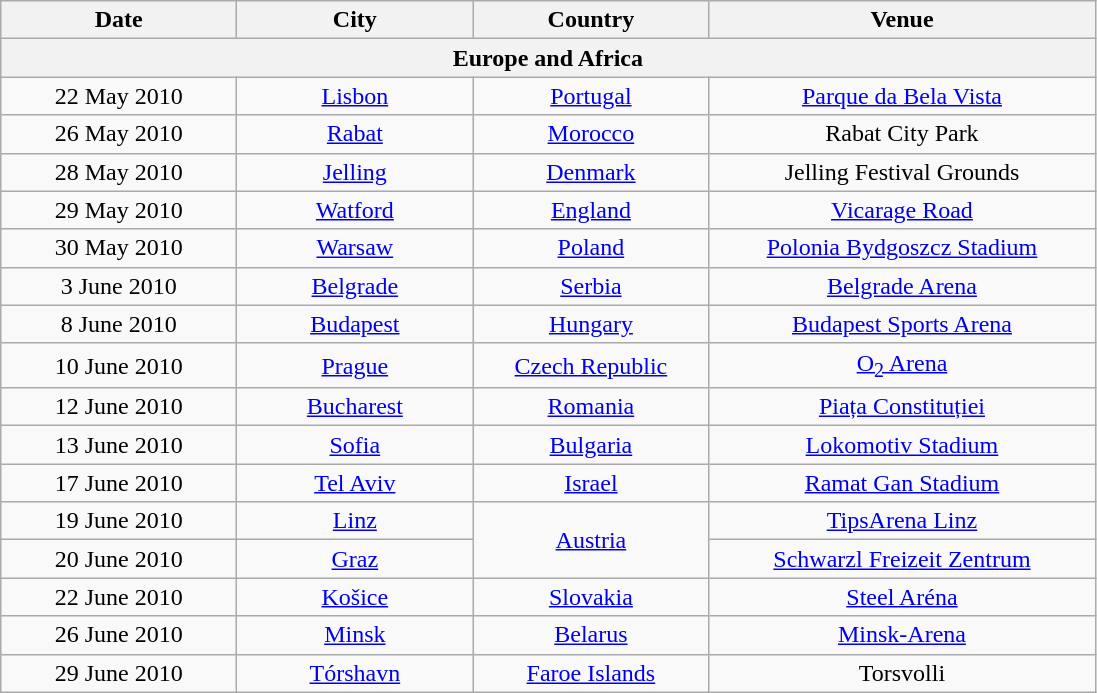<table class="wikitable" style="text-align:center">
<tr>
<th style="width:150px;">Date</th>
<th style="width:150px;">City</th>
<th style="width:150px;">Country</th>
<th style="width:250px;">Venue</th>
</tr>
<tr>
<th colspan="4">Europe and Africa</th>
</tr>
<tr>
<td>22 May 2010</td>
<td><a href='#'>Lisbon</a></td>
<td><a href='#'>Portugal</a></td>
<td><a href='#'>Parque da Bela Vista</a></td>
</tr>
<tr>
<td>26 May 2010</td>
<td><a href='#'>Rabat</a></td>
<td><a href='#'>Morocco</a></td>
<td>Rabat City Park</td>
</tr>
<tr>
<td>28 May 2010</td>
<td><a href='#'>Jelling</a></td>
<td><a href='#'>Denmark</a></td>
<td>Jelling Festival Grounds</td>
</tr>
<tr>
<td>29 May 2010</td>
<td><a href='#'>Watford</a></td>
<td><a href='#'>England</a></td>
<td><a href='#'>Vicarage Road</a></td>
</tr>
<tr>
<td>30 May 2010</td>
<td><a href='#'>Warsaw</a></td>
<td><a href='#'>Poland</a></td>
<td><a href='#'>Polonia Bydgoszcz Stadium</a></td>
</tr>
<tr>
<td>3 June 2010</td>
<td><a href='#'>Belgrade</a></td>
<td><a href='#'>Serbia</a></td>
<td><a href='#'>Belgrade Arena</a></td>
</tr>
<tr>
<td>8 June 2010</td>
<td><a href='#'>Budapest</a></td>
<td><a href='#'>Hungary</a></td>
<td><a href='#'>Budapest Sports Arena</a></td>
</tr>
<tr>
<td>10 June 2010</td>
<td><a href='#'>Prague</a></td>
<td><a href='#'>Czech Republic</a></td>
<td><a href='#'>O<sub>2</sub> Arena</a></td>
</tr>
<tr>
<td>12 June 2010</td>
<td><a href='#'>Bucharest</a></td>
<td><a href='#'>Romania</a></td>
<td><a href='#'>Piața Constituției</a></td>
</tr>
<tr>
<td>13 June 2010</td>
<td><a href='#'>Sofia</a></td>
<td><a href='#'>Bulgaria</a></td>
<td><a href='#'>Lokomotiv Stadium</a></td>
</tr>
<tr>
<td>17 June 2010</td>
<td><a href='#'>Tel Aviv</a></td>
<td><a href='#'>Israel</a></td>
<td><a href='#'>Ramat Gan Stadium</a></td>
</tr>
<tr>
<td>19 June 2010</td>
<td><a href='#'>Linz</a></td>
<td rowspan="2"><a href='#'>Austria</a></td>
<td><a href='#'>TipsArena Linz</a></td>
</tr>
<tr>
<td>20 June 2010</td>
<td><a href='#'>Graz</a></td>
<td><a href='#'>Schwarzl Freizeit Zentrum</a></td>
</tr>
<tr>
<td>22 June 2010</td>
<td><a href='#'>Košice</a></td>
<td><a href='#'>Slovakia</a></td>
<td><a href='#'>Steel Aréna</a></td>
</tr>
<tr>
<td>26 June 2010</td>
<td><a href='#'>Minsk</a></td>
<td><a href='#'>Belarus</a></td>
<td><a href='#'>Minsk-Arena</a></td>
</tr>
<tr>
<td>29 June 2010</td>
<td><a href='#'>Tórshavn</a></td>
<td><a href='#'>Faroe Islands</a></td>
<td>Torsvolli</td>
</tr>
</table>
